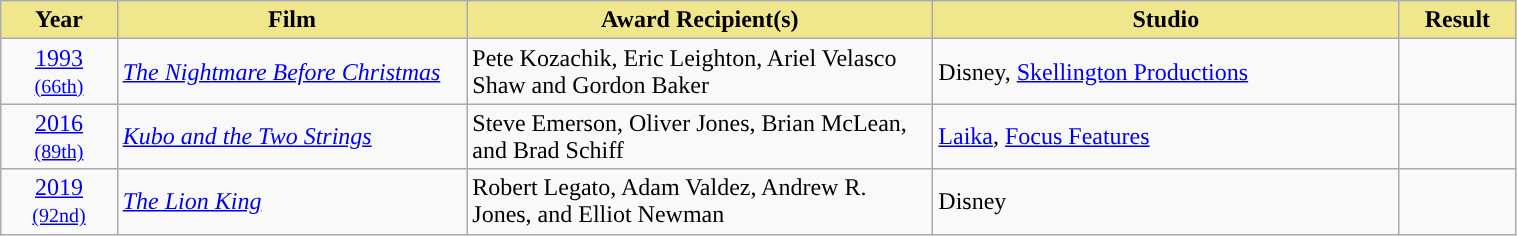<table class="wikitable" width="80%">
<tr>
<th width="5%" style="background:#F0E68C">Year</th>
<th width="15%" style="background:#F0E68C">Film</th>
<th width="20%" style="background:#F0E68C">Award Recipient(s)</th>
<th width="20%" style="background:#F0E68C">Studio</th>
<th width="5%" style="background:#F0E68C">Result</th>
</tr>
<tr>
<td align="center"><a href='#'>1993</a><br><small><a href='#'>(66th)</a></small></td>
<td><em><a href='#'>The Nightmare Before Christmas</a></em></td>
<td>Pete Kozachik, Eric Leighton, Ariel Velasco Shaw and Gordon Baker</td>
<td>Disney, <a href='#'>Skellington Productions</a></td>
<td></td>
</tr>
<tr>
<td align="center"><a href='#'>2016</a><br><small><a href='#'>(89th)</a></small></td>
<td><em><a href='#'>Kubo and the Two Strings</a></em></td>
<td>Steve Emerson, Oliver Jones, Brian McLean, and Brad Schiff</td>
<td><a href='#'>Laika</a>, <a href='#'>Focus Features</a></td>
<td></td>
</tr>
<tr>
<td align="center"><a href='#'>2019</a><br><small><a href='#'>(92nd)</a></small></td>
<td><em><a href='#'>The Lion King</a></em></td>
<td>Robert Legato, Adam Valdez, Andrew R. Jones, and Elliot Newman</td>
<td>Disney</td>
<td></td>
</tr>
</table>
